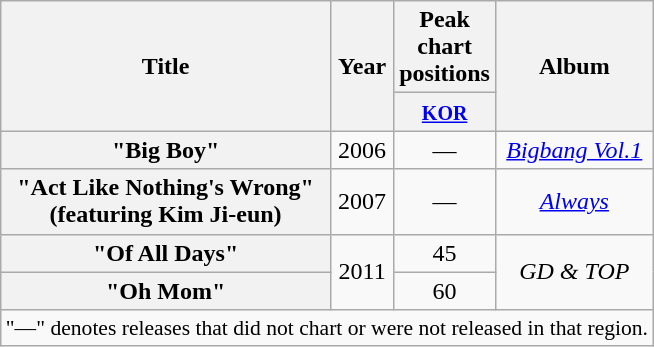<table class="wikitable plainrowheaders" style="text-align:center;">
<tr>
<th rowspan=2>Title</th>
<th rowspan=2>Year</th>
<th>Peak chart positions</th>
<th rowspan=2>Album</th>
</tr>
<tr>
<th width=30><small><a href='#'>KOR</a><br></small></th>
</tr>
<tr>
<th scope=row>"Big Boy"</th>
<td>2006</td>
<td>—</td>
<td><em><a href='#'>Bigbang Vol.1</a></em></td>
</tr>
<tr>
<th scope=row>"Act Like Nothing's Wrong"<br><span>(featuring Kim Ji-eun)</span></th>
<td>2007</td>
<td>—</td>
<td><em><a href='#'>Always</a></em></td>
</tr>
<tr>
<th scope=row>"Of All Days"</th>
<td rowspan=2>2011</td>
<td>45</td>
<td rowspan=2><em>GD & TOP</em></td>
</tr>
<tr>
<th scope=row>"Oh Mom"</th>
<td>60</td>
</tr>
<tr>
<td colspan=5 style=font-size:90%>"—" denotes releases that did not chart or were not released in that region.</td>
</tr>
</table>
